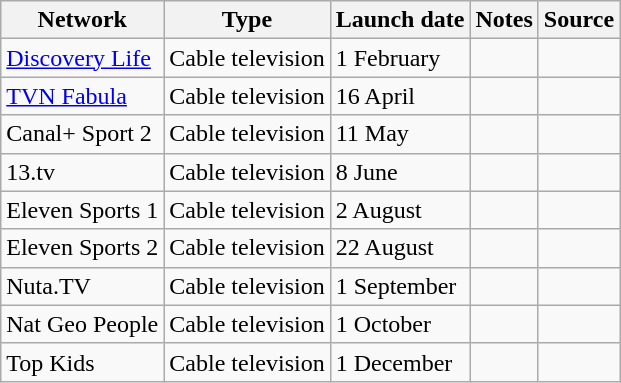<table class="wikitable sortable">
<tr>
<th>Network</th>
<th>Type</th>
<th>Launch date</th>
<th>Notes</th>
<th>Source</th>
</tr>
<tr>
<td><a href='#'>Discovery Life</a></td>
<td>Cable television</td>
<td>1 February</td>
<td></td>
<td></td>
</tr>
<tr>
<td><a href='#'>TVN Fabula</a></td>
<td>Cable television</td>
<td>16 April</td>
<td></td>
<td></td>
</tr>
<tr>
<td>Canal+ Sport 2</td>
<td>Cable television</td>
<td>11 May</td>
<td></td>
<td></td>
</tr>
<tr>
<td>13.tv</td>
<td>Cable television</td>
<td>8 June</td>
<td></td>
<td></td>
</tr>
<tr>
<td>Eleven Sports 1</td>
<td>Cable television</td>
<td>2 August</td>
<td></td>
<td></td>
</tr>
<tr>
<td>Eleven Sports 2</td>
<td>Cable television</td>
<td>22 August</td>
<td></td>
<td></td>
</tr>
<tr>
<td>Nuta.TV</td>
<td>Cable television</td>
<td>1 September</td>
<td></td>
<td></td>
</tr>
<tr>
<td>Nat Geo People</td>
<td>Cable television</td>
<td>1 October</td>
<td></td>
<td></td>
</tr>
<tr>
<td>Top Kids</td>
<td>Cable television</td>
<td>1 December</td>
<td></td>
<td></td>
</tr>
</table>
